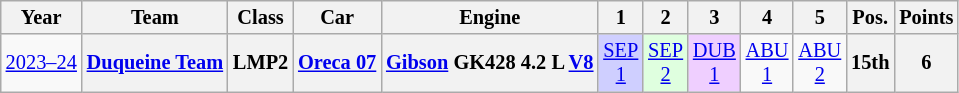<table class="wikitable" style="text-align:center; font-size:85%">
<tr>
<th>Year</th>
<th>Team</th>
<th>Class</th>
<th>Car</th>
<th>Engine</th>
<th>1</th>
<th>2</th>
<th>3</th>
<th>4</th>
<th>5</th>
<th>Pos.</th>
<th>Points</th>
</tr>
<tr>
<td nowrap><a href='#'>2023–24</a></td>
<th nowrap><a href='#'>Duqueine Team</a></th>
<th>LMP2</th>
<th nowrap><a href='#'>Oreca 07</a></th>
<th nowrap><a href='#'>Gibson</a> GK428 4.2 L <a href='#'>V8</a></th>
<td style="background:#CFCFFF;"><a href='#'>SEP<br>1</a><br></td>
<td style="background:#DFFFDF;"><a href='#'>SEP<br>2</a><br></td>
<td style="background:#EFCFFF;"><a href='#'>DUB<br>1</a><br></td>
<td><a href='#'>ABU<br>1</a></td>
<td><a href='#'>ABU<br>2</a></td>
<th>15th</th>
<th>6</th>
</tr>
</table>
